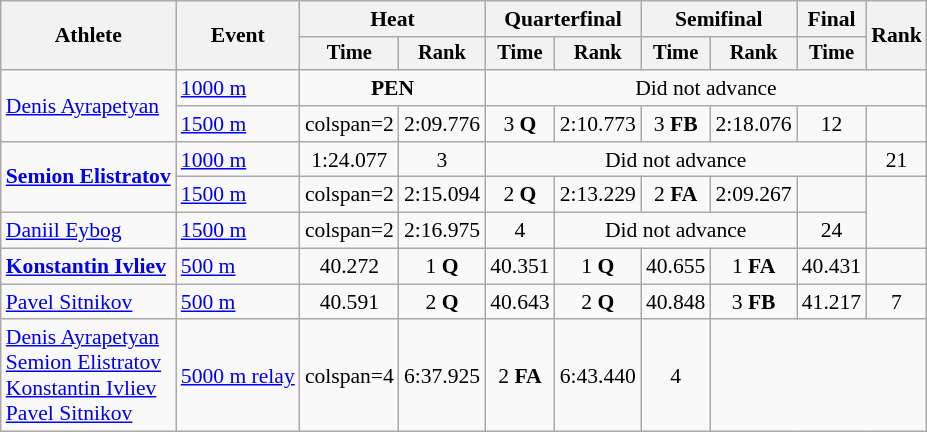<table class=wikitable style="text-align:center; font-size:90%">
<tr>
<th rowspan=2>Athlete</th>
<th rowspan=2>Event</th>
<th colspan=2>Heat</th>
<th colspan=2>Quarterfinal</th>
<th colspan=2>Semifinal</th>
<th>Final</th>
<th rowspan=2>Rank</th>
</tr>
<tr style="font-size:95%">
<th>Time</th>
<th>Rank</th>
<th>Time</th>
<th>Rank</th>
<th>Time</th>
<th>Rank</th>
<th>Time</th>
</tr>
<tr>
<td rowspan=2 align=left><a href='#'>Denis Ayrapetyan</a></td>
<td align=left><a href='#'>1000 m</a></td>
<td colspan=2><strong>PEN</strong></td>
<td colspan=6>Did not advance</td>
</tr>
<tr>
<td align=left><a href='#'>1500 m</a></td>
<td>colspan=2 </td>
<td>2:09.776</td>
<td>3 <strong>Q</strong></td>
<td>2:10.773</td>
<td>3 <strong>FB</strong></td>
<td>2:18.076</td>
<td>12</td>
</tr>
<tr>
<td rowspan=2 align=left><strong><a href='#'>Semion Elistratov</a></strong></td>
<td align=left><a href='#'>1000 m</a></td>
<td>1:24.077</td>
<td>3</td>
<td colspan=5>Did not advance</td>
<td>21</td>
</tr>
<tr>
<td align=left><a href='#'>1500 m</a></td>
<td>colspan=2 </td>
<td>2:15.094</td>
<td>2 <strong>Q</strong></td>
<td>2:13.229</td>
<td>2 <strong>FA</strong></td>
<td>2:09.267</td>
<td></td>
</tr>
<tr>
<td align=left><a href='#'>Daniil Eybog</a></td>
<td align=left><a href='#'>1500 m</a></td>
<td>colspan=2 </td>
<td>2:16.975</td>
<td>4</td>
<td colspan=3>Did not advance</td>
<td>24</td>
</tr>
<tr>
<td align=left><strong><a href='#'>Konstantin Ivliev</a></strong></td>
<td align=left><a href='#'>500 m</a></td>
<td>40.272</td>
<td>1 <strong>Q</strong></td>
<td>40.351</td>
<td>1 <strong>Q</strong></td>
<td>40.655</td>
<td>1 <strong>FA</strong></td>
<td>40.431</td>
<td></td>
</tr>
<tr>
<td align=left><a href='#'>Pavel Sitnikov</a></td>
<td align=left><a href='#'>500 m</a></td>
<td>40.591</td>
<td>2 <strong>Q</strong></td>
<td>40.643</td>
<td>2 <strong>Q</strong></td>
<td>40.848</td>
<td>3 <strong>FB</strong></td>
<td>41.217</td>
<td>7</td>
</tr>
<tr>
<td align=left><a href='#'>Denis Ayrapetyan</a><br><a href='#'>Semion Elistratov</a><br><a href='#'>Konstantin Ivliev</a><br><a href='#'>Pavel Sitnikov</a></td>
<td align=left><a href='#'>5000 m relay</a></td>
<td>colspan=4 </td>
<td>6:37.925</td>
<td>2 <strong>FA</strong></td>
<td>6:43.440</td>
<td>4</td>
</tr>
</table>
